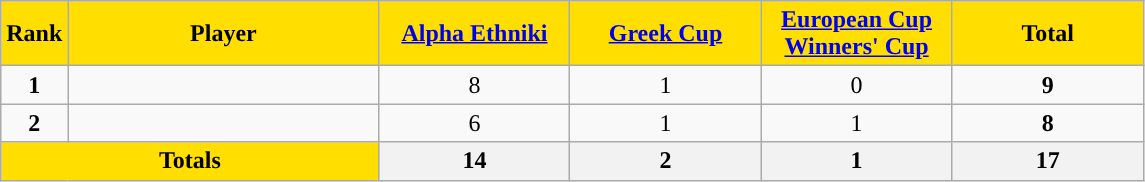<table class="wikitable sortable" style="text-align:center">
<tr>
<th style="background:#FFDE00">Rank</th>
<th width=200 style="background:#FFDE00">Player</th>
<th width=120 style="background:#FFDE00"><a href='#'>Alpha Ethniki</a></th>
<th width=120 style="background:#FFDE00"><a href='#'>Greek Cup</a></th>
<th width=120 style="background:#FFDE00"><a href='#'>European Cup Winners' Cup</a></th>
<th width=120 style="background:#FFDE00">Total</th>
</tr>
<tr>
<td><strong>1</strong></td>
<td align=left></td>
<td>8</td>
<td>1</td>
<td>0</td>
<td><strong>9</strong></td>
</tr>
<tr>
<td><strong>2</strong></td>
<td align=left></td>
<td>6</td>
<td>1</td>
<td>1</td>
<td><strong>8</strong></td>
</tr>
<tr class="sortbottom">
<th colspan=2 style="background:#FFDE00"><strong>Totals</strong></th>
<th><strong>14</strong></th>
<th><strong> 2</strong></th>
<th><strong> 1</strong></th>
<th><strong>17</strong></th>
</tr>
</table>
